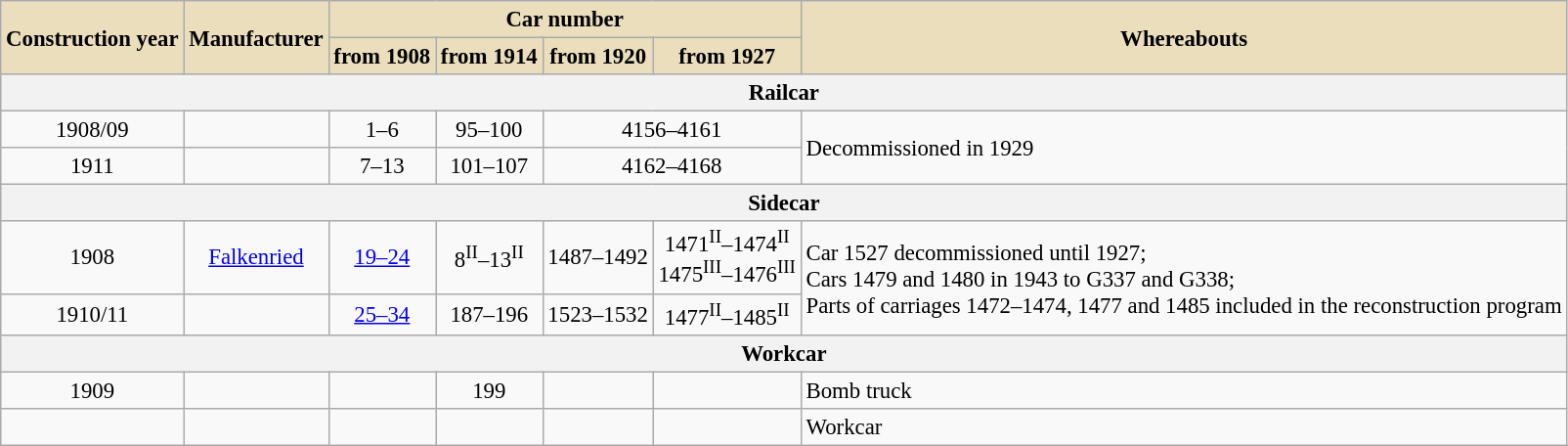<table class="wikitable" style="font-size:95%; text-align:center;">
<tr>
<th rowspan="2" style="background-color:#EADEBD;">Construction year</th>
<th rowspan="2" style="background-color:#EADEBD;">Manufacturer</th>
<th colspan="4" style="background-color:#EADEBD;">Car number</th>
<th rowspan="2" style="background-color:#EADEBD;">Whereabouts</th>
</tr>
<tr>
<th style="background-color:#EADEBD;">from 1908</th>
<th style="background-color:#EADEBD;">from 1914</th>
<th style="background-color:#EADEBD;">from 1920</th>
<th style="background-color:#EADEBD;">from 1927</th>
</tr>
<tr class="hintergrundfarbe5">
<th colspan="7">Railcar</th>
</tr>
<tr>
<td>1908/09</td>
<td></td>
<td>1–6</td>
<td>95–100</td>
<td colspan="2">4156–4161</td>
<td rowspan="2" style="text-align:left">Decommissioned in 1929</td>
</tr>
<tr>
<td>1911</td>
<td></td>
<td>7–13</td>
<td>101–107</td>
<td colspan="2">4162–4168</td>
</tr>
<tr class="hintergrundfarbe5">
<th colspan="7">Sidecar</th>
</tr>
<tr>
<td>1908</td>
<td><a href='#'>Falkenried</a></td>
<td><a href='#'>19–24</a></td>
<td>8<sup>II</sup>–13<sup>II</sup></td>
<td>1487–1492</td>
<td>1471<sup>II</sup>–1474<sup>II</sup><br>1475<sup>III</sup>–1476<sup>III</sup></td>
<td rowspan="2" style="text-align:left">Car 1527 decommissioned until 1927;<br>Cars 1479 and 1480 in 1943 to G337 and G338;<br>Parts of carriages 1472–1474, 1477 and 1485 included in the reconstruction program</td>
</tr>
<tr>
<td>1910/11</td>
<td></td>
<td><a href='#'>25–34</a></td>
<td>187–196</td>
<td>1523–1532</td>
<td>1477<sup>II</sup>–1485<sup>II</sup></td>
</tr>
<tr class="hintergrundfarbe5">
<th colspan="7">Workcar</th>
</tr>
<tr>
<td>1909</td>
<td></td>
<td></td>
<td>199</td>
<td></td>
<td></td>
<td style="text-align:left">Bomb truck</td>
</tr>
<tr>
<td></td>
<td></td>
<td></td>
<td></td>
<td></td>
<td></td>
<td style="text-align:left">Workcar</td>
</tr>
</table>
